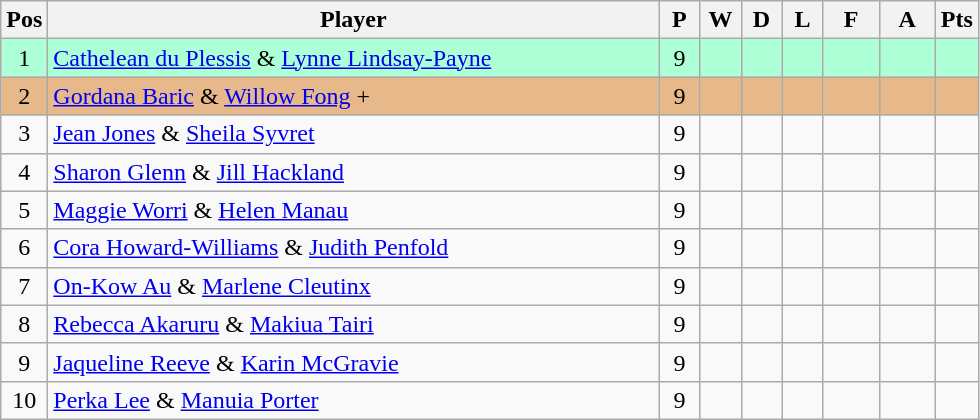<table class="wikitable" style="font-size: 100%">
<tr>
<th width=20>Pos</th>
<th width=400>Player</th>
<th width=20>P</th>
<th width=20>W</th>
<th width=20>D</th>
<th width=20>L</th>
<th width=30>F</th>
<th width=30>A</th>
<th width=20>Pts</th>
</tr>
<tr align=center style="background: #ADFFD6;">
<td>1</td>
<td align="left"> <a href='#'>Cathelean du Plessis</a> & <a href='#'>Lynne Lindsay-Payne</a></td>
<td>9</td>
<td></td>
<td></td>
<td></td>
<td></td>
<td></td>
<td></td>
</tr>
<tr align=center style="background: #E6B88A;">
<td>2</td>
<td align="left"> <a href='#'>Gordana Baric</a> & <a href='#'>Willow Fong</a> +</td>
<td>9</td>
<td></td>
<td></td>
<td></td>
<td></td>
<td></td>
<td></td>
</tr>
<tr align=center>
<td>3</td>
<td align="left"> <a href='#'>Jean Jones</a> & <a href='#'>Sheila Syvret</a></td>
<td>9</td>
<td></td>
<td></td>
<td></td>
<td></td>
<td></td>
<td></td>
</tr>
<tr align=center>
<td>4</td>
<td align="left"> <a href='#'>Sharon Glenn</a> & <a href='#'>Jill Hackland</a></td>
<td>9</td>
<td></td>
<td></td>
<td></td>
<td></td>
<td></td>
<td></td>
</tr>
<tr align=center>
<td>5</td>
<td align="left"> <a href='#'>Maggie Worri</a> & <a href='#'>Helen Manau</a></td>
<td>9</td>
<td></td>
<td></td>
<td></td>
<td></td>
<td></td>
<td></td>
</tr>
<tr align=center>
<td>6</td>
<td align="left"> <a href='#'>Cora Howard-Williams</a> & <a href='#'>Judith Penfold</a></td>
<td>9</td>
<td></td>
<td></td>
<td></td>
<td></td>
<td></td>
<td></td>
</tr>
<tr align=center>
<td>7</td>
<td align="left"> <a href='#'>On-Kow Au</a> & <a href='#'>Marlene Cleutinx</a></td>
<td>9</td>
<td></td>
<td></td>
<td></td>
<td></td>
<td></td>
<td></td>
</tr>
<tr align=center>
<td>8</td>
<td align="left"> <a href='#'>Rebecca Akaruru</a> & <a href='#'>Makiua Tairi</a></td>
<td>9</td>
<td></td>
<td></td>
<td></td>
<td></td>
<td></td>
<td></td>
</tr>
<tr align=center>
<td>9</td>
<td align="left"> <a href='#'>Jaqueline Reeve</a> & <a href='#'>Karin McGravie</a></td>
<td>9</td>
<td></td>
<td></td>
<td></td>
<td></td>
<td></td>
<td></td>
</tr>
<tr align=center>
<td>10</td>
<td align="left"> <a href='#'>Perka Lee</a> & <a href='#'>Manuia Porter</a></td>
<td>9</td>
<td></td>
<td></td>
<td></td>
<td></td>
<td></td>
<td></td>
</tr>
</table>
